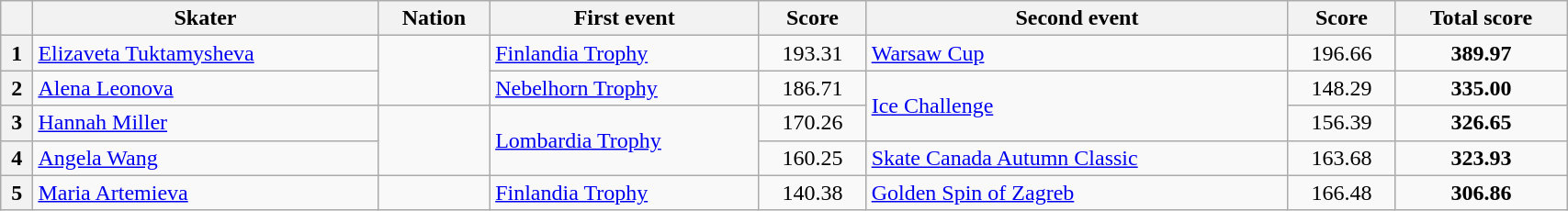<table class="wikitable unsortable" style="text-align:left; width:90%">
<tr>
<th scope="col"></th>
<th scope="col">Skater</th>
<th scope="col">Nation</th>
<th scope="col">First event</th>
<th scope="col">Score</th>
<th scope="col">Second event</th>
<th scope="col">Score</th>
<th scope="col">Total score</th>
</tr>
<tr>
<th scope="row">1</th>
<td><a href='#'>Elizaveta Tuktamysheva</a></td>
<td rowspan="2"></td>
<td><a href='#'>Finlandia Trophy</a></td>
<td style="text-align:center">193.31</td>
<td><a href='#'>Warsaw Cup</a></td>
<td style="text-align:center">196.66</td>
<td style="text-align:center"><strong>389.97</strong></td>
</tr>
<tr>
<th scope="row">2</th>
<td><a href='#'>Alena Leonova</a></td>
<td><a href='#'>Nebelhorn Trophy</a></td>
<td style="text-align:center">186.71</td>
<td rowspan="2"><a href='#'>Ice Challenge</a></td>
<td style="text-align:center">148.29</td>
<td style="text-align:center"><strong>335.00</strong></td>
</tr>
<tr>
<th scope="row">3</th>
<td><a href='#'>Hannah Miller</a></td>
<td rowspan="2"></td>
<td rowspan="2"><a href='#'>Lombardia Trophy</a></td>
<td style="text-align:center">170.26</td>
<td style="text-align:center">156.39</td>
<td style="text-align:center"><strong>326.65</strong></td>
</tr>
<tr>
<th scope="row">4</th>
<td><a href='#'>Angela Wang</a></td>
<td style="text-align:center">160.25</td>
<td><a href='#'>Skate Canada Autumn Classic</a></td>
<td style="text-align:center">163.68</td>
<td style="text-align:center"><strong>323.93</strong></td>
</tr>
<tr>
<th scope="row">5</th>
<td><a href='#'>Maria Artemieva</a></td>
<td></td>
<td><a href='#'>Finlandia Trophy</a></td>
<td style="text-align:center">140.38</td>
<td><a href='#'>Golden Spin of Zagreb</a></td>
<td style="text-align:center">166.48</td>
<td style="text-align:center"><strong>306.86</strong></td>
</tr>
</table>
